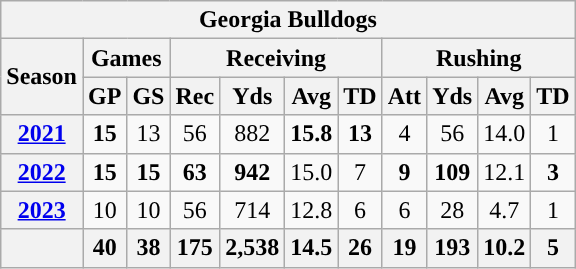<table class="wikitable" style="text-align:center;">
<tr>
<th colspan="11">Georgia Bulldogs</th>
</tr>
<tr>
<th rowspan="2">Season</th>
<th colspan="2">Games</th>
<th colspan="4">Receiving</th>
<th colspan="4">Rushing</th>
</tr>
<tr>
<th>GP</th>
<th>GS</th>
<th>Rec</th>
<th>Yds</th>
<th>Avg</th>
<th>TD</th>
<th>Att</th>
<th>Yds</th>
<th>Avg</th>
<th>TD</th>
</tr>
<tr>
<th><a href='#'>2021</a></th>
<td><strong>15</strong></td>
<td>13</td>
<td>56</td>
<td>882</td>
<td><strong>15.8</strong></td>
<td><strong>13</strong></td>
<td>4</td>
<td>56</td>
<td>14.0</td>
<td>1</td>
</tr>
<tr>
<th><a href='#'>2022</a></th>
<td><strong>15</strong></td>
<td><strong>15</strong></td>
<td><strong>63</strong></td>
<td><strong>942</strong></td>
<td>15.0</td>
<td>7</td>
<td><strong>9</strong></td>
<td><strong>109</strong></td>
<td>12.1</td>
<td><strong>3</strong></td>
</tr>
<tr>
<th><a href='#'>2023</a></th>
<td>10</td>
<td>10</td>
<td>56</td>
<td>714</td>
<td>12.8</td>
<td>6</td>
<td>6</td>
<td>28</td>
<td>4.7</td>
<td>1</td>
</tr>
<tr>
<th></th>
<th>40</th>
<th>38</th>
<th>175</th>
<th>2,538</th>
<th>14.5</th>
<th>26</th>
<th>19</th>
<th>193</th>
<th>10.2</th>
<th>5</th>
</tr>
</table>
